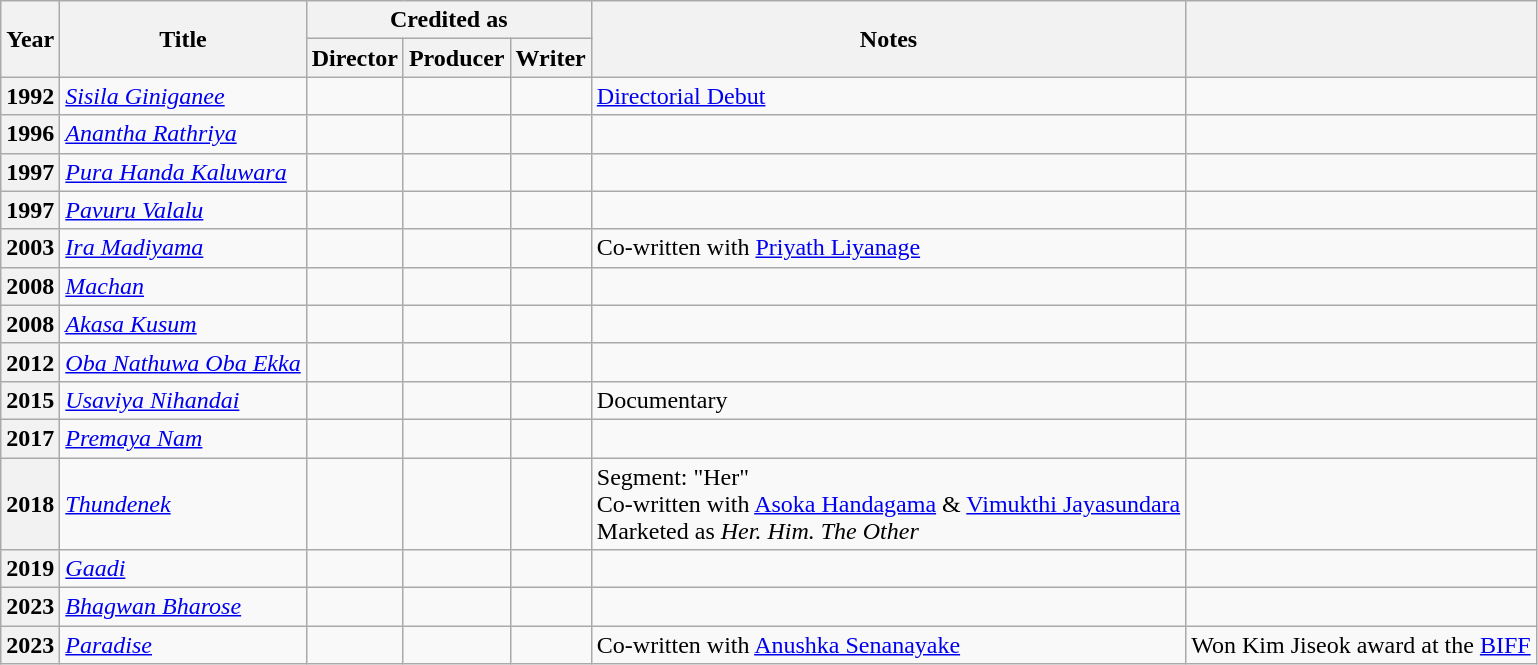<table class="wikitable sortable plainrowheaders">
<tr>
<th scope="col" rowspan="2">Year</th>
<th rowspan="2" scope="col">Title</th>
<th colspan="3" scope="col">Credited as</th>
<th rowspan="2" scope="col" class="unsortable">Notes</th>
<th rowspan="2" scope="col" class="unsortable"></th>
</tr>
<tr>
<th>Director</th>
<th>Producer</th>
<th>Writer</th>
</tr>
<tr>
<th scope=row>1992</th>
<td><em><a href='#'>Sisila Giniganee</a></em></td>
<td></td>
<td></td>
<td></td>
<td><a href='#'>Directorial Debut</a></td>
<td style="text-align:center;"></td>
</tr>
<tr>
<th scope=row>1996</th>
<td><em><a href='#'>Anantha Rathriya</a></em></td>
<td></td>
<td></td>
<td></td>
<td></td>
<td style="text-align:center;"></td>
</tr>
<tr>
<th scope=row>1997</th>
<td><em><a href='#'>Pura Handa Kaluwara</a></em></td>
<td></td>
<td></td>
<td></td>
<td></td>
<td style="text-align:center;"></td>
</tr>
<tr>
<th scope=row>1997</th>
<td><em><a href='#'>Pavuru Valalu</a></em></td>
<td></td>
<td></td>
<td></td>
<td></td>
<td style="text-align:center;"></td>
</tr>
<tr>
<th scope=row>2003</th>
<td><em><a href='#'>Ira Madiyama</a></em></td>
<td></td>
<td></td>
<td></td>
<td>Co-written with <a href='#'>Priyath Liyanage</a></td>
<td style="text-align:center;"></td>
</tr>
<tr>
<th scope=row>2008</th>
<td><em><a href='#'>Machan</a></em></td>
<td></td>
<td></td>
<td></td>
<td></td>
<td style="text-align:center;"></td>
</tr>
<tr>
<th scope=row>2008</th>
<td><em><a href='#'>Akasa Kusum</a></em></td>
<td></td>
<td></td>
<td></td>
<td></td>
<td style="text-align:center;"></td>
</tr>
<tr>
<th scope=row>2012</th>
<td><em><a href='#'>Oba Nathuwa Oba Ekka</a></em></td>
<td></td>
<td></td>
<td></td>
<td></td>
<td style="text-align:center;"></td>
</tr>
<tr>
<th scope=row>2015</th>
<td><em><a href='#'>Usaviya Nihandai</a></em></td>
<td></td>
<td></td>
<td></td>
<td>Documentary</td>
<td style="text-align:center;"></td>
</tr>
<tr>
<th scope=row>2017</th>
<td><em><a href='#'>Premaya Nam</a></em></td>
<td></td>
<td></td>
<td></td>
<td></td>
<td style="text-align:center;"></td>
</tr>
<tr>
<th scope=row>2018</th>
<td><em><a href='#'>Thundenek</a></em></td>
<td></td>
<td></td>
<td></td>
<td>Segment: "Her"<br>Co-written with <a href='#'>Asoka Handagama</a> & <a href='#'>Vimukthi Jayasundara</a><br>Marketed as <em>Her. Him. The Other</em></td>
<td style="text-align:center;"></td>
</tr>
<tr>
<th scope=row>2019</th>
<td><em><a href='#'>Gaadi</a></em></td>
<td></td>
<td></td>
<td></td>
<td></td>
<td style="text-align:center;"></td>
</tr>
<tr>
<th scope=row>2023</th>
<td><em><a href='#'>Bhagwan Bharose</a></em></td>
<td></td>
<td></td>
<td></td>
<td></td>
<td style="text-align:center;"></td>
</tr>
<tr>
<th scope=row>2023</th>
<td><em><a href='#'>Paradise</a></em></td>
<td></td>
<td></td>
<td></td>
<td>Co-written with <a href='#'>Anushka Senanayake</a></td>
<td>Won Kim Jiseok award at the <a href='#'>BIFF</a></td>
</tr>
</table>
